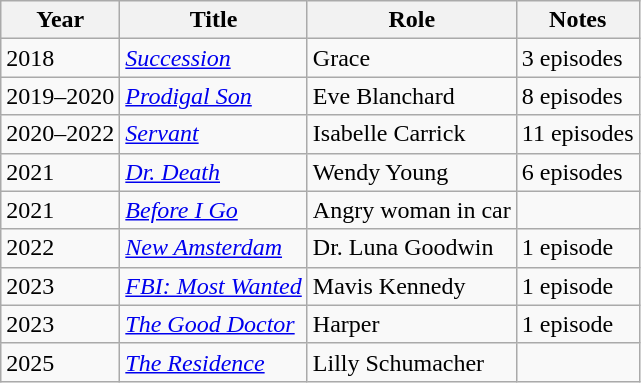<table class="wikitable sortable">
<tr>
<th>Year</th>
<th>Title</th>
<th>Role</th>
<th class="unsortable">Notes</th>
</tr>
<tr>
<td>2018</td>
<td><em><a href='#'>Succession</a></em></td>
<td>Grace</td>
<td>3 episodes</td>
</tr>
<tr>
<td>2019–2020</td>
<td><em><a href='#'>Prodigal Son</a></em></td>
<td>Eve Blanchard</td>
<td>8 episodes</td>
</tr>
<tr>
<td>2020–2022</td>
<td><em><a href='#'>Servant</a></em></td>
<td>Isabelle Carrick</td>
<td>11 episodes</td>
</tr>
<tr>
<td>2021</td>
<td><em><a href='#'>Dr. Death</a></em></td>
<td>Wendy Young</td>
<td>6 episodes</td>
</tr>
<tr>
<td>2021</td>
<td><em><a href='#'> Before I Go</a></em></td>
<td>Angry woman in car</td>
<td></td>
</tr>
<tr>
<td>2022</td>
<td><em><a href='#'>New Amsterdam</a></em></td>
<td>Dr. Luna Goodwin</td>
<td>1 episode</td>
</tr>
<tr>
<td>2023</td>
<td><em><a href='#'>FBI: Most Wanted</a></em></td>
<td>Mavis Kennedy</td>
<td>1 episode</td>
</tr>
<tr>
<td>2023</td>
<td><em><a href='#'>The Good Doctor</a></em></td>
<td>Harper</td>
<td>1 episode</td>
</tr>
<tr>
<td>2025</td>
<td><em><a href='#'>The Residence</a></em></td>
<td>Lilly Schumacher</td>
<td></td>
</tr>
</table>
